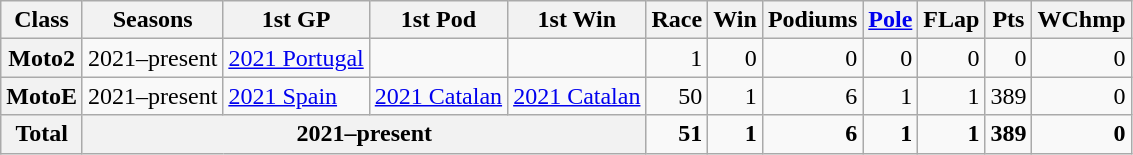<table class="wikitable" style=text-align:right>
<tr>
<th>Class</th>
<th>Seasons</th>
<th>1st GP</th>
<th>1st Pod</th>
<th>1st Win</th>
<th>Race</th>
<th>Win</th>
<th>Podiums</th>
<th><a href='#'>Pole</a></th>
<th>FLap</th>
<th>Pts</th>
<th>WChmp</th>
</tr>
<tr>
<th>Moto2</th>
<td>2021–present</td>
<td align="left"><a href='#'>2021 Portugal</a></td>
<td align="left"></td>
<td align="left"></td>
<td>1</td>
<td>0</td>
<td>0</td>
<td>0</td>
<td>0</td>
<td>0</td>
<td>0</td>
</tr>
<tr>
<th>MotoE</th>
<td>2021–present</td>
<td align="left"><a href='#'>2021 Spain</a></td>
<td align="left"><a href='#'>2021 Catalan</a></td>
<td align="left"><a href='#'>2021 Catalan</a></td>
<td>50</td>
<td>1</td>
<td>6</td>
<td>1</td>
<td>1</td>
<td>389</td>
<td>0</td>
</tr>
<tr>
<th>Total</th>
<th colspan="4">2021–present</th>
<td><strong>51</strong></td>
<td><strong>1</strong></td>
<td><strong>6</strong></td>
<td><strong>1</strong></td>
<td><strong>1</strong></td>
<td><strong>389</strong></td>
<td><strong>0</strong></td>
</tr>
</table>
